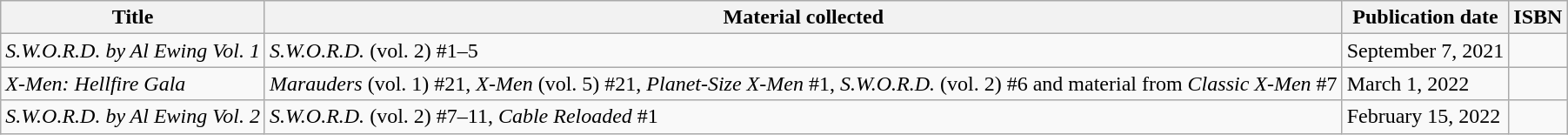<table class="wikitable">
<tr>
<th>Title</th>
<th>Material collected</th>
<th>Publication date</th>
<th>ISBN</th>
</tr>
<tr>
<td><em>S.W.O.R.D. by Al Ewing Vol. 1</em></td>
<td><em>S.W.O.R.D.</em> (vol. 2) #1–5</td>
<td>September 7, 2021</td>
<td></td>
</tr>
<tr>
<td><em>X-Men: Hellfire Gala</em></td>
<td><em>Marauders</em> (vol. 1) #21, <em>X-Men</em> (vol. 5) #21, <em>Planet-Size X-Men</em> #1, <em>S.W.O.R.D.</em> (vol. 2) #6 and material from <em>Classic X-Men</em> #7</td>
<td>March 1, 2022</td>
<td></td>
</tr>
<tr>
<td><em>S.W.O.R.D. by Al Ewing Vol. 2</em></td>
<td><em>S.W.O.R.D.</em> (vol. 2) #7–11, <em>Cable Reloaded</em> #1</td>
<td>February 15, 2022</td>
<td></td>
</tr>
</table>
